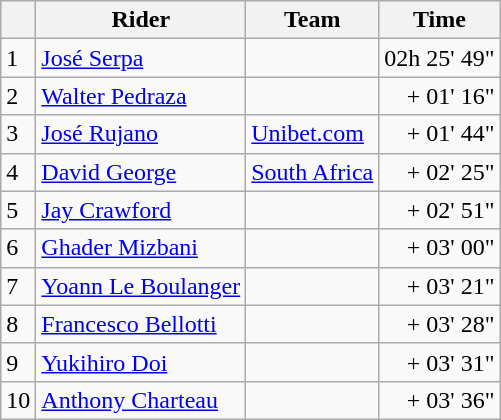<table class=wikitable>
<tr>
<th></th>
<th>Rider</th>
<th>Team</th>
<th>Time</th>
</tr>
<tr>
<td>1</td>
<td> <a href='#'>José Serpa</a></td>
<td></td>
<td align=right>02h 25' 49"</td>
</tr>
<tr>
<td>2</td>
<td> <a href='#'>Walter Pedraza</a> </td>
<td></td>
<td align=right>+ 01' 16"</td>
</tr>
<tr>
<td>3</td>
<td> <a href='#'>José Rujano</a></td>
<td><a href='#'>Unibet.com</a></td>
<td align=right>+ 01' 44"</td>
</tr>
<tr>
<td>4</td>
<td> <a href='#'>David George</a></td>
<td><a href='#'>South Africa</a></td>
<td align=right>+ 02' 25"</td>
</tr>
<tr>
<td>5</td>
<td> <a href='#'>Jay Crawford</a></td>
<td></td>
<td align=right>+ 02' 51"</td>
</tr>
<tr>
<td>6</td>
<td> <a href='#'>Ghader Mizbani</a></td>
<td></td>
<td align=right>+ 03' 00"</td>
</tr>
<tr>
<td>7</td>
<td> <a href='#'>Yoann Le Boulanger</a></td>
<td></td>
<td align=right>+ 03' 21"</td>
</tr>
<tr>
<td>8</td>
<td> <a href='#'>Francesco Bellotti</a></td>
<td></td>
<td align=right>+ 03' 28"</td>
</tr>
<tr>
<td>9</td>
<td> <a href='#'>Yukihiro Doi</a></td>
<td></td>
<td align=right>+ 03' 31"</td>
</tr>
<tr>
<td>10</td>
<td> <a href='#'>Anthony Charteau</a> </td>
<td></td>
<td align=right>+ 03' 36"</td>
</tr>
</table>
